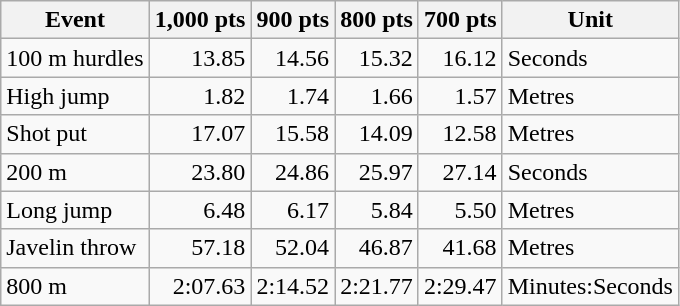<table class="wikitable" style="text-align:right">
<tr>
<th align=left>Event</th>
<th>1,000 pts</th>
<th>900 pts</th>
<th>800 pts</th>
<th>700 pts</th>
<th>Unit</th>
</tr>
<tr>
<td align=left>100 m hurdles</td>
<td>13.85</td>
<td>14.56</td>
<td>15.32</td>
<td>16.12</td>
<td align=left>Seconds</td>
</tr>
<tr>
<td align=left>High jump</td>
<td>1.82</td>
<td>1.74</td>
<td>1.66</td>
<td>1.57</td>
<td align=left>Metres</td>
</tr>
<tr>
<td align=left>Shot put</td>
<td>17.07</td>
<td>15.58</td>
<td>14.09</td>
<td>12.58</td>
<td align=left>Metres</td>
</tr>
<tr>
<td align=left>200 m</td>
<td>23.80</td>
<td>24.86</td>
<td>25.97</td>
<td>27.14</td>
<td align=left>Seconds</td>
</tr>
<tr>
<td align=left>Long jump</td>
<td>6.48</td>
<td>6.17</td>
<td>5.84</td>
<td>5.50</td>
<td align=left>Metres</td>
</tr>
<tr>
<td align=left>Javelin throw</td>
<td>57.18</td>
<td>52.04</td>
<td>46.87</td>
<td>41.68</td>
<td align=left>Metres</td>
</tr>
<tr>
<td align=left>800 m</td>
<td>2:07.63</td>
<td>2:14.52</td>
<td>2:21.77</td>
<td>2:29.47</td>
<td align=left>Minutes:Seconds</td>
</tr>
</table>
